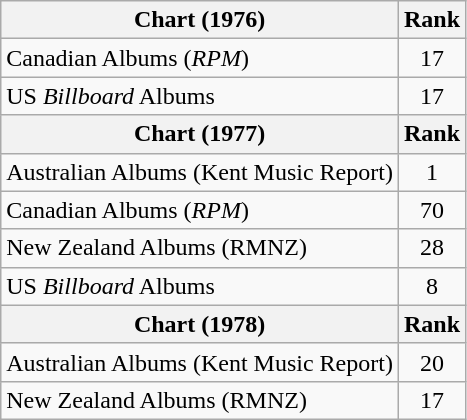<table class="wikitable plainrowheaders">
<tr>
<th>Chart (1976)</th>
<th>Rank</th>
</tr>
<tr>
<td align="left">Canadian Albums (<em>RPM</em>)</td>
<td align="center">17</td>
</tr>
<tr>
<td align="left">US <em>Billboard</em> Albums</td>
<td align="center">17</td>
</tr>
<tr>
<th>Chart (1977)</th>
<th>Rank</th>
</tr>
<tr>
<td align="left">Australian Albums (Kent Music Report)</td>
<td align="center">1</td>
</tr>
<tr>
<td align="left">Canadian Albums (<em>RPM</em>)</td>
<td align="center">70</td>
</tr>
<tr>
<td align="left">New Zealand Albums (RMNZ)</td>
<td align="center">28</td>
</tr>
<tr>
<td align="left">US <em>Billboard</em> Albums</td>
<td align="center">8</td>
</tr>
<tr>
<th>Chart (1978)</th>
<th>Rank</th>
</tr>
<tr>
<td align="left">Australian Albums (Kent Music Report)</td>
<td align="center">20</td>
</tr>
<tr>
<td align="left">New Zealand Albums (RMNZ)</td>
<td align="center">17</td>
</tr>
</table>
